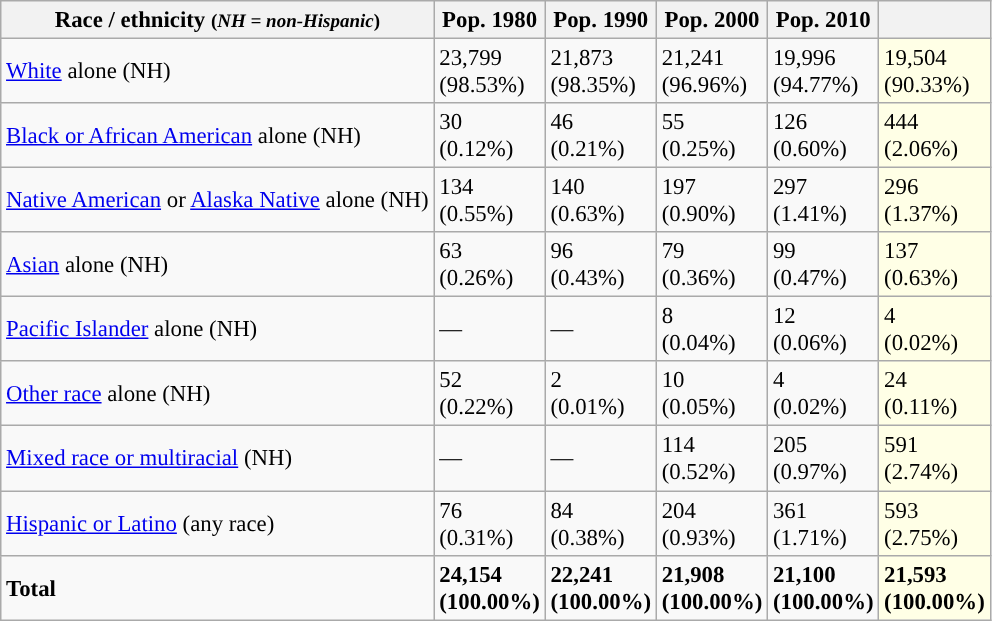<table class="wikitable sortable collapsible" style="font-size: 95%;">
<tr>
<th>Race / ethnicity <small>(<em>NH = non-Hispanic</em>)</small></th>
<th>Pop. 1980</th>
<th>Pop. 1990</th>
<th>Pop. 2000</th>
<th>Pop. 2010</th>
<th></th>
</tr>
<tr>
<td><a href='#'>White</a> alone (NH)</td>
<td>23,799<br>(98.53%)</td>
<td>21,873<br>(98.35%)</td>
<td>21,241<br>(96.96%)</td>
<td>19,996<br>(94.77%)</td>
<td style='background: #ffffe6;'>19,504<br>(90.33%)</td>
</tr>
<tr>
<td><a href='#'>Black or African American</a> alone (NH)</td>
<td>30<br>(0.12%)</td>
<td>46<br>(0.21%)</td>
<td>55<br>(0.25%)</td>
<td>126<br>(0.60%)</td>
<td style='background: #ffffe6;'>444<br>(2.06%)</td>
</tr>
<tr>
<td><a href='#'>Native American</a> or <a href='#'>Alaska Native</a> alone (NH)</td>
<td>134<br>(0.55%)</td>
<td>140<br>(0.63%)</td>
<td>197<br>(0.90%)</td>
<td>297<br>(1.41%)</td>
<td style='background: #ffffe6;'>296<br>(1.37%)</td>
</tr>
<tr>
<td><a href='#'>Asian</a> alone (NH)</td>
<td>63<br>(0.26%)</td>
<td>96<br>(0.43%)</td>
<td>79<br>(0.36%)</td>
<td>99<br>(0.47%)</td>
<td style='background: #ffffe6;'>137<br>(0.63%)</td>
</tr>
<tr>
<td><a href='#'>Pacific Islander</a> alone (NH)</td>
<td>—</td>
<td>—</td>
<td>8<br>(0.04%)</td>
<td>12<br>(0.06%)</td>
<td style='background: #ffffe6;'>4<br>(0.02%)</td>
</tr>
<tr>
<td><a href='#'>Other race</a> alone (NH)</td>
<td>52<br>(0.22%)</td>
<td>2<br>(0.01%)</td>
<td>10<br>(0.05%)</td>
<td>4<br>(0.02%)</td>
<td style='background: #ffffe6;'>24<br>(0.11%)</td>
</tr>
<tr>
<td><a href='#'>Mixed race or multiracial</a> (NH)</td>
<td>—</td>
<td>—</td>
<td>114<br>(0.52%)</td>
<td>205<br>(0.97%)</td>
<td style='background: #ffffe6;'>591<br>(2.74%)</td>
</tr>
<tr>
<td><a href='#'>Hispanic or Latino</a> (any race)</td>
<td>76<br>(0.31%)</td>
<td>84<br>(0.38%)</td>
<td>204<br>(0.93%)</td>
<td>361<br>(1.71%)</td>
<td style='background: #ffffe6;'>593<br>(2.75%)</td>
</tr>
<tr>
<td><strong>Total</strong></td>
<td><strong>24,154<br>(100.00%)</strong></td>
<td><strong>22,241<br>(100.00%)</strong></td>
<td><strong>21,908<br>(100.00%)</strong></td>
<td><strong>21,100<br>(100.00%)</strong></td>
<td style='background: #ffffe6;'><strong>21,593<br>(100.00%)</strong></td>
</tr>
</table>
